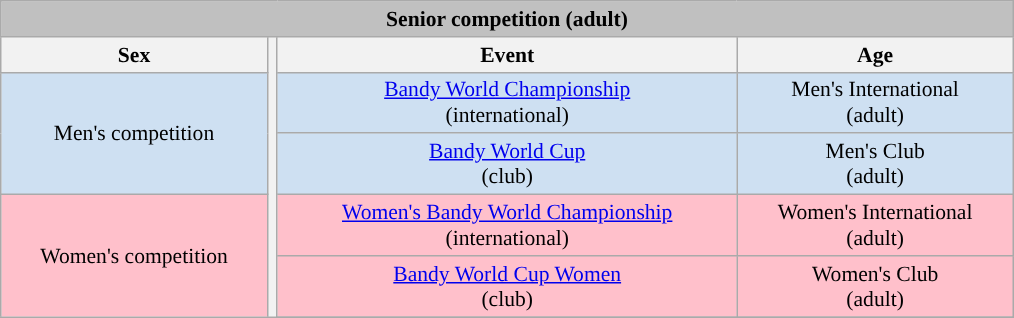<table class=wikitable style="text-align:center; font-size:90%;">
<tr>
<th colspan=4 width:5%" style="background:silver;">Senior competition (adult)</th>
</tr>
<tr>
<th>Sex</th>
<th width=1% rowspan=7 bgcolor=ffffff></th>
<th>Event</th>
<th>Age</th>
</tr>
<tr>
<td rowspan=2 style=background:#CEE0F2>Men's competition</td>
<td style=background:#CEE0F2><a href='#'>Bandy World Championship</a><br>(international)</td>
<td style=background:#CEE0F2>Men's International<br>(adult)</td>
</tr>
<tr>
<td style=background:#CEE0F2><a href='#'>Bandy World Cup</a><br>(club)</td>
<td style=background:#CEE0F2>Men's Club<br>(adult)</td>
</tr>
<tr>
<td rowspan=4 style=background:pink>Women's competition</td>
<td style=background:pink><a href='#'>Women's Bandy World Championship</a><br>(international)</td>
<td style=background:pink>Women's International<br>(adult)</td>
</tr>
<tr>
<td style=background:pink><a href='#'>Bandy World Cup Women</a><br>(club)</td>
<td style=background:pink>Women's Club<br>(adult)</td>
</tr>
<tr>
</tr>
<tr>
</tr>
</table>
